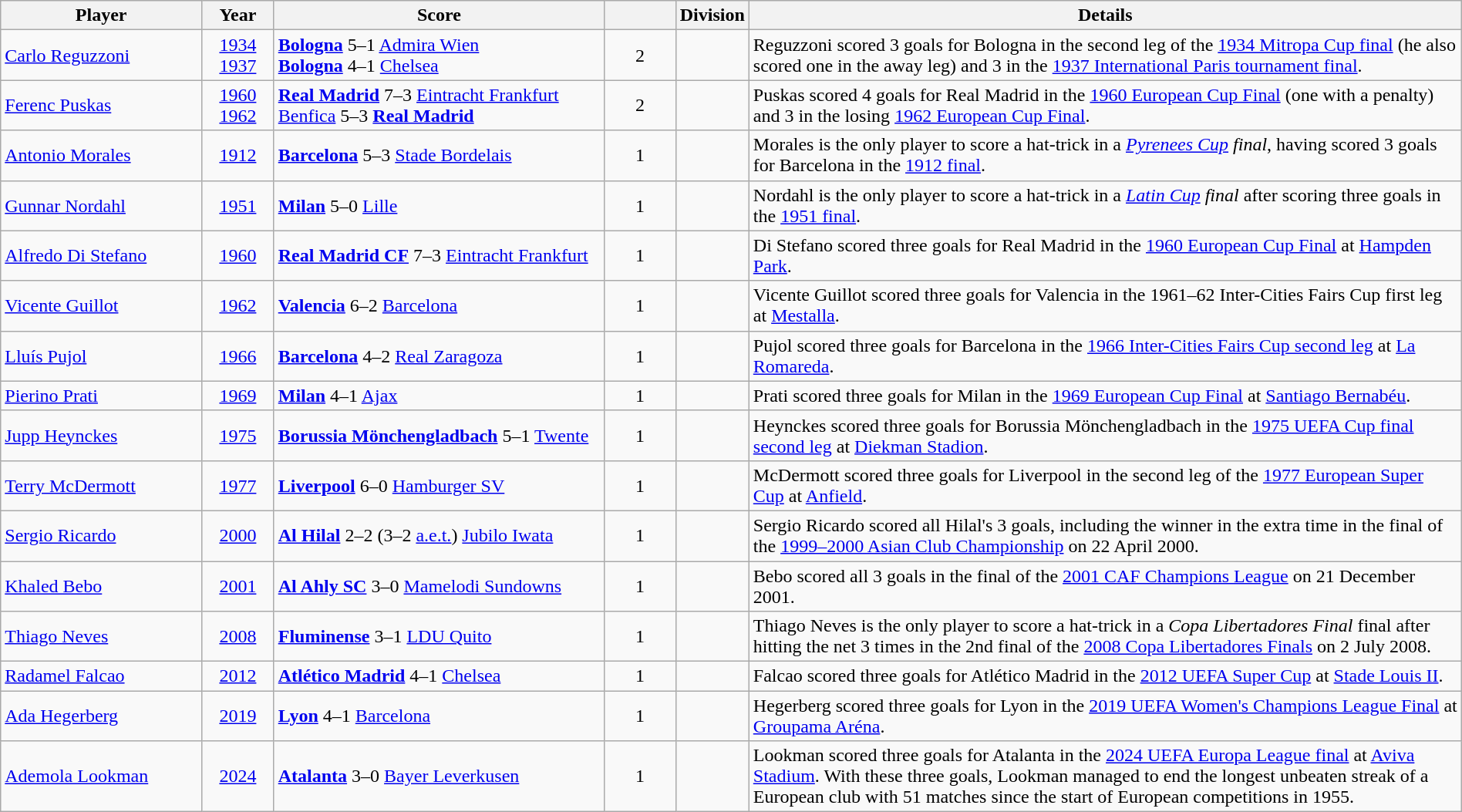<table class="wikitable sortable" width=100%>
<tr>
<th width = 14%>Player</th>
<th width = 5%>Year</th>
<th width = 23%>Score</th>
<th width = 5%></th>
<th>Division</th>
<th width="50%">Details</th>
</tr>
<tr>
<td> <a href='#'>Carlo Reguzzoni</a></td>
<td align="center"><a href='#'>1934</a> <br> <a href='#'>1937</a></td>
<td><a href='#'><strong>Bologna</strong></a> 5–1 <a href='#'>Admira Wien</a> <br><a href='#'><strong>Bologna</strong></a> 4–1 <a href='#'>Chelsea</a></td>
<td align="center">2</td>
<td></td>
<td>Reguzzoni scored 3 goals for Bologna in the second leg of the <a href='#'>1934 Mitropa Cup final</a> (he also scored one in the away leg) and 3 in the <a href='#'>1937 International Paris tournament final</a>.</td>
</tr>
<tr>
<td> <a href='#'>Ferenc Puskas</a></td>
<td align="center"><a href='#'>1960</a> <br> <a href='#'>1962</a></td>
<td><a href='#'><strong>Real Madrid</strong></a> 7–3 <a href='#'>Eintracht Frankfurt</a> <br><a href='#'>Benfica</a> 5–3 <a href='#'><strong>Real Madrid</strong></a></td>
<td align="center">2</td>
<td></td>
<td>Puskas scored 4 goals for Real Madrid in the <a href='#'>1960 European Cup Final</a> (one with a penalty) and 3 in the losing <a href='#'>1962 European Cup Final</a>.</td>
</tr>
<tr>
<td> <a href='#'>Antonio Morales</a></td>
<td align=center><a href='#'>1912</a></td>
<td><a href='#'><strong>Barcelona</strong></a> 5–3 <a href='#'>Stade Bordelais</a></td>
<td align=center>1</td>
<td></td>
<td>Morales is the only player to score a hat-trick in a <em><a href='#'>Pyrenees Cup</a> final</em>, having scored 3 goals for Barcelona in the <a href='#'>1912 final</a>.</td>
</tr>
<tr>
<td> <a href='#'>Gunnar Nordahl</a></td>
<td align=center><a href='#'>1951</a></td>
<td><a href='#'><strong>Milan</strong></a> 5–0 <a href='#'>Lille</a></td>
<td align=center>1</td>
<td></td>
<td>Nordahl is the only player to score a hat-trick in a <em><a href='#'>Latin Cup</a> final</em> after scoring three goals in the <a href='#'>1951 final</a>.</td>
</tr>
<tr>
<td> <a href='#'>Alfredo Di Stefano</a></td>
<td align=center><a href='#'>1960</a></td>
<td><strong><a href='#'>Real Madrid CF</a></strong> 7–3 <a href='#'>Eintracht Frankfurt</a></td>
<td align=center>1</td>
<td></td>
<td>Di Stefano scored three goals for Real Madrid in the <a href='#'>1960 European Cup Final</a> at <a href='#'>Hampden Park</a>.</td>
</tr>
<tr>
<td> <a href='#'>Vicente Guillot</a></td>
<td align=center><a href='#'>1962</a></td>
<td><a href='#'><strong>Valencia</strong></a> 6–2 <a href='#'>Barcelona</a></td>
<td align=center>1</td>
<td></td>
<td>Vicente Guillot scored three goals for Valencia in the 1961–62 Inter-Cities Fairs Cup first leg at <a href='#'>Mestalla</a>.</td>
</tr>
<tr>
<td> <a href='#'>Lluís Pujol</a></td>
<td align=center><a href='#'>1966</a></td>
<td><a href='#'><strong>Barcelona</strong></a> 4–2 <a href='#'>Real Zaragoza</a></td>
<td align=center>1</td>
<td></td>
<td>Pujol scored three goals for Barcelona in the <a href='#'>1966 Inter-Cities Fairs Cup second leg</a> at <a href='#'>La Romareda</a>.</td>
</tr>
<tr>
<td> <a href='#'>Pierino Prati</a></td>
<td align=center><a href='#'>1969</a></td>
<td><a href='#'><strong>Milan</strong></a> 4–1 <a href='#'>Ajax</a></td>
<td align=center>1</td>
<td></td>
<td>Prati scored three goals for Milan in the <a href='#'>1969 European Cup Final</a> at <a href='#'>Santiago Bernabéu</a>.</td>
</tr>
<tr>
<td> <a href='#'>Jupp Heynckes</a></td>
<td align=center><a href='#'>1975</a></td>
<td><strong><a href='#'>Borussia Mönchengladbach</a></strong> 5–1 <a href='#'>Twente</a></td>
<td align=center>1</td>
<td></td>
<td>Heynckes scored three goals for Borussia Mönchengladbach in the <a href='#'>1975 UEFA Cup final second leg</a> at <a href='#'>Diekman Stadion</a>.</td>
</tr>
<tr>
<td> <a href='#'>Terry McDermott</a></td>
<td align=center><a href='#'>1977</a></td>
<td><a href='#'><strong>Liverpool</strong></a> 6–0 <a href='#'>Hamburger SV</a></td>
<td align=center>1</td>
<td></td>
<td>McDermott scored three goals for Liverpool in the second leg of the <a href='#'>1977 European Super Cup</a> at <a href='#'>Anfield</a>.</td>
</tr>
<tr>
<td> <a href='#'>Sergio Ricardo</a></td>
<td align=center><a href='#'>2000</a></td>
<td><a href='#'><strong>Al Hilal</strong></a> 2–2 (3–2 <a href='#'>a.e.t.</a>) <a href='#'>Jubilo Iwata</a></td>
<td align=center>1</td>
<td></td>
<td>Sergio Ricardo scored all Hilal's 3 goals, including the winner in the extra time in the final of the <a href='#'>1999–2000 Asian Club Championship</a> on 22 April 2000.</td>
</tr>
<tr>
<td> <a href='#'>Khaled Bebo</a></td>
<td align=center><a href='#'>2001</a></td>
<td><strong><a href='#'>Al Ahly SC</a></strong> 3–0 <a href='#'>Mamelodi Sundowns</a></td>
<td align=center>1</td>
<td></td>
<td>Bebo scored all 3 goals in the final of the <a href='#'>2001 CAF Champions League</a> on 21 December 2001.</td>
</tr>
<tr>
<td> <a href='#'>Thiago Neves</a></td>
<td align=center><a href='#'>2008</a></td>
<td><a href='#'><strong>Fluminense</strong></a> 3–1 <a href='#'>LDU Quito</a></td>
<td align=center>1</td>
<td></td>
<td>Thiago Neves is the only player to score a hat-trick in a <em>Copa Libertadores Final</em> final after hitting the net 3 times in the 2nd final of the <a href='#'>2008 Copa Libertadores Finals</a> on 2 July 2008.</td>
</tr>
<tr>
<td> <a href='#'>Radamel Falcao</a></td>
<td align=center><a href='#'>2012</a></td>
<td><strong><a href='#'>Atlético Madrid</a></strong> 4–1 <a href='#'>Chelsea</a></td>
<td align=center>1</td>
<td></td>
<td>Falcao scored three goals for Atlético Madrid in the <a href='#'>2012 UEFA Super Cup</a> at <a href='#'>Stade Louis II</a>.</td>
</tr>
<tr>
<td> <a href='#'>Ada Hegerberg</a></td>
<td align=center><a href='#'>2019</a></td>
<td><a href='#'><strong>Lyon</strong></a> 4–1 <a href='#'>Barcelona</a></td>
<td align=center>1</td>
<td></td>
<td>Hegerberg scored three goals for Lyon in the <a href='#'>2019 UEFA Women's Champions League Final</a> at <a href='#'>Groupama Aréna</a>.</td>
</tr>
<tr>
<td> <a href='#'>Ademola Lookman</a></td>
<td align=center><a href='#'>2024</a></td>
<td><a href='#'><strong>Atalanta</strong></a> 3–0 <a href='#'>Bayer Leverkusen</a></td>
<td align=center>1</td>
<td></td>
<td>Lookman scored three goals for Atalanta in the <a href='#'>2024 UEFA Europa League final</a> at <a href='#'>Aviva Stadium</a>. With these three goals, Lookman managed to end the longest unbeaten streak of a European club with 51 matches since the start of European competitions in 1955.</td>
</tr>
</table>
